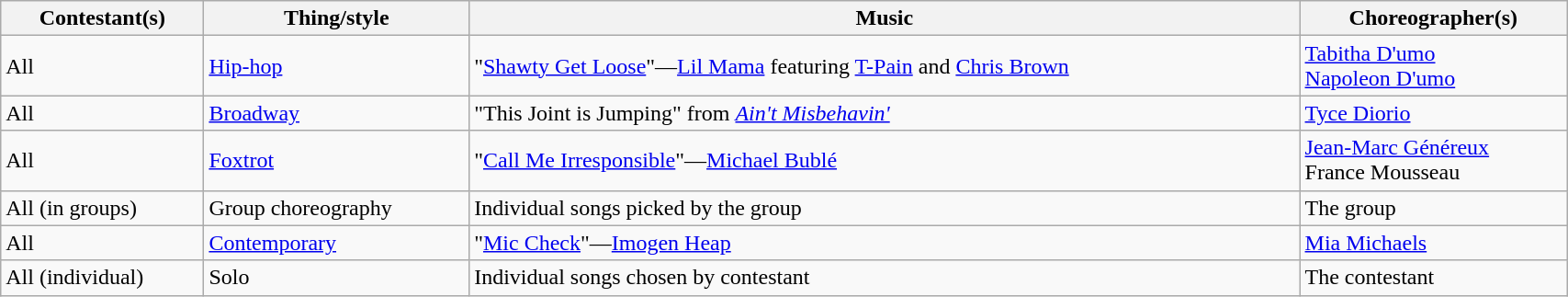<table class="wikitable" style="width:90%;">
<tr>
<th>Contestant(s)</th>
<th>Thing/style</th>
<th>Music</th>
<th>Choreographer(s)</th>
</tr>
<tr>
<td>All</td>
<td><a href='#'>Hip-hop</a></td>
<td>"<a href='#'>Shawty Get Loose</a>"—<a href='#'>Lil Mama</a> featuring <a href='#'>T-Pain</a> and <a href='#'>Chris Brown</a></td>
<td><a href='#'>Tabitha D'umo</a><br><a href='#'>Napoleon D'umo</a></td>
</tr>
<tr>
<td>All</td>
<td><a href='#'>Broadway</a></td>
<td>"This Joint is Jumping" from <em><a href='#'>Ain't Misbehavin'</a></em></td>
<td><a href='#'>Tyce Diorio</a></td>
</tr>
<tr>
<td>All</td>
<td><a href='#'>Foxtrot</a></td>
<td>"<a href='#'>Call Me Irresponsible</a>"—<a href='#'>Michael Bublé</a></td>
<td><a href='#'>Jean-Marc Généreux</a><br>France Mousseau</td>
</tr>
<tr>
<td>All (in groups)</td>
<td>Group choreography</td>
<td>Individual songs picked by the group</td>
<td>The group</td>
</tr>
<tr>
<td>All</td>
<td><a href='#'>Contemporary</a></td>
<td>"<a href='#'>Mic Check</a>"—<a href='#'>Imogen Heap</a></td>
<td><a href='#'>Mia Michaels</a></td>
</tr>
<tr>
<td>All (individual)</td>
<td>Solo</td>
<td>Individual songs chosen by contestant</td>
<td>The contestant</td>
</tr>
</table>
